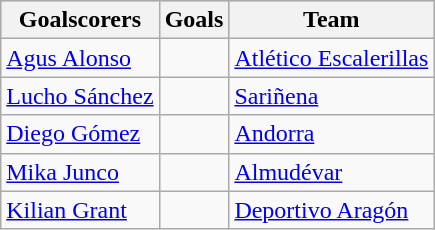<table class="wikitable sortable" class="wikitable">
<tr style="background:#ccc; text-align:center;">
<th>Goalscorers</th>
<th>Goals</th>
<th>Team</th>
</tr>
<tr>
<td> <a href='#'>Agus Alonso</a></td>
<td></td>
<td><a href='#'>Atlético Escalerillas</a></td>
</tr>
<tr>
<td> <a href='#'>Lucho Sánchez</a></td>
<td></td>
<td><a href='#'>Sariñena</a></td>
</tr>
<tr>
<td> <a href='#'>Diego Gómez</a></td>
<td></td>
<td><a href='#'>Andorra</a></td>
</tr>
<tr>
<td> <a href='#'>Mika Junco</a></td>
<td></td>
<td><a href='#'>Almudévar</a></td>
</tr>
<tr>
<td> <a href='#'>Kilian Grant</a></td>
<td></td>
<td><a href='#'>Deportivo Aragón</a></td>
</tr>
</table>
